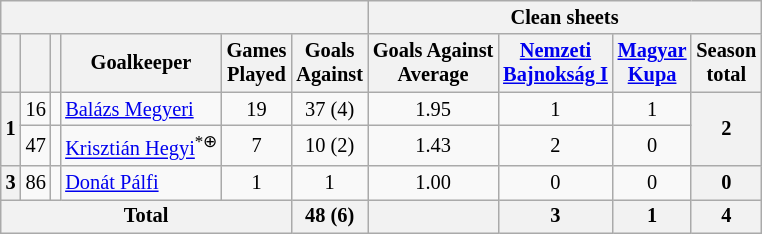<table class="wikitable" style="text-align:center; font-size:85%;">
<tr>
<th colspan="6"></th>
<th colspan="5">Clean sheets</th>
</tr>
<tr>
<th></th>
<th></th>
<th></th>
<th>Goalkeeper</th>
<th>Games<br>Played</th>
<th>Goals<br>Against</th>
<th>Goals Against<br>Average</th>
<th><a href='#'>Nemzeti<br>Bajnokság I</a></th>
<th><a href='#'>Magyar<br>Kupa</a></th>
<th>Season<br>total</th>
</tr>
<tr>
<th rowspan="2">1</th>
<td>16</td>
<td></td>
<td style="text-align:left;" data-sort-value="Megyeri"><a href='#'>Balázs Megyeri</a></td>
<td>19</td>
<td>37 (4)</td>
<td>1.95</td>
<td>1</td>
<td>1</td>
<th rowspan="2">2</th>
</tr>
<tr>
<td>47</td>
<td></td>
<td style="text-align:left;" data-sort-value="Hegyi"><a href='#'>Krisztián Hegyi</a><sup>*⊕</sup></td>
<td>7</td>
<td>10 (2)</td>
<td>1.43</td>
<td>2</td>
<td>0</td>
</tr>
<tr>
<th>3</th>
<td>86</td>
<td></td>
<td style="text-align:left;" data-sort-value="Palfi"><a href='#'>Donát Pálfi</a></td>
<td>1</td>
<td>1</td>
<td>1.00</td>
<td>0</td>
<td>0</td>
<th>0</th>
</tr>
<tr>
<th colspan="5">Total</th>
<th>48 (6)</th>
<th></th>
<th>3</th>
<th>1</th>
<th>4</th>
</tr>
</table>
